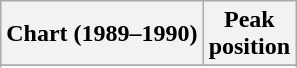<table class="wikitable sortable">
<tr>
<th align="left">Chart (1989–1990)</th>
<th align="center">Peak<br>position</th>
</tr>
<tr>
</tr>
<tr>
</tr>
</table>
